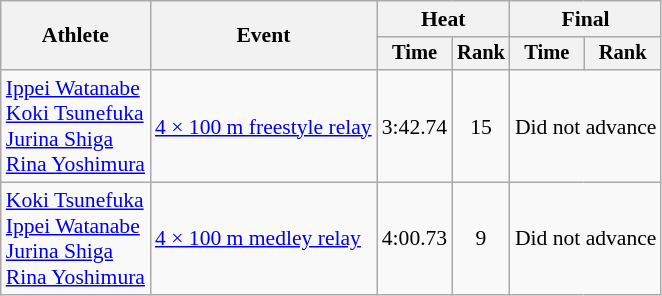<table class=wikitable style="font-size:90%">
<tr>
<th rowspan=2>Athlete</th>
<th rowspan=2>Event</th>
<th colspan="2">Heat</th>
<th colspan="2">Final</th>
</tr>
<tr style="font-size:95%">
<th>Time</th>
<th>Rank</th>
<th>Time</th>
<th>Rank</th>
</tr>
<tr align=center>
<td align=left><a href='#'>Ippei Watanabe</a><br><a href='#'>Koki Tsunefuka</a><br><a href='#'>Jurina Shiga</a><br><a href='#'>Rina Yoshimura</a></td>
<td align=left><a href='#'>4 × 100 m freestyle relay</a></td>
<td>3:42.74</td>
<td>15</td>
<td colspan="2" align=center>Did not advance</td>
</tr>
<tr align=center>
<td align=left><a href='#'>Koki Tsunefuka</a><br><a href='#'>Ippei Watanabe</a><br><a href='#'>Jurina Shiga</a><br><a href='#'>Rina Yoshimura</a></td>
<td align=left><a href='#'>4 × 100 m medley relay</a></td>
<td>4:00.73</td>
<td>9</td>
<td colspan="2" align=center>Did not advance</td>
</tr>
</table>
